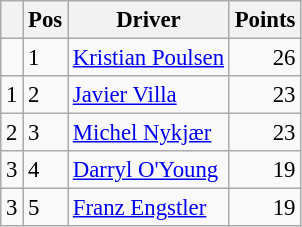<table class="wikitable" style="font-size: 95%;">
<tr>
<th></th>
<th>Pos</th>
<th>Driver</th>
<th>Points</th>
</tr>
<tr>
<td align="left"></td>
<td>1</td>
<td> <a href='#'>Kristian Poulsen</a></td>
<td align="right">26</td>
</tr>
<tr>
<td align="left"> 1</td>
<td>2</td>
<td> <a href='#'>Javier Villa</a></td>
<td align="right">23</td>
</tr>
<tr>
<td align="left"> 2</td>
<td>3</td>
<td> <a href='#'>Michel Nykjær</a></td>
<td align="right">23</td>
</tr>
<tr>
<td align="left"> 3</td>
<td>4</td>
<td> <a href='#'>Darryl O'Young</a></td>
<td align="right">19</td>
</tr>
<tr>
<td align="left"> 3</td>
<td>5</td>
<td> <a href='#'>Franz Engstler</a></td>
<td align="right">19</td>
</tr>
</table>
